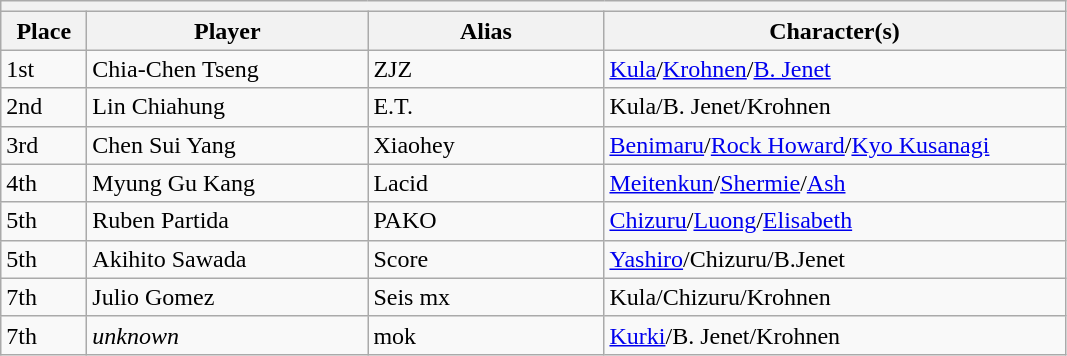<table class="wikitable">
<tr>
<th colspan=4></th>
</tr>
<tr>
<th style="width:50px;">Place</th>
<th style="width:180px;">Player</th>
<th style="width:150px;">Alias</th>
<th style="width:300px;">Character(s)</th>
</tr>
<tr>
<td>1st</td>
<td> Chia-Chen Tseng</td>
<td>ZJZ</td>
<td><a href='#'>Kula</a>/<a href='#'>Krohnen</a>/<a href='#'>B. Jenet</a></td>
</tr>
<tr>
<td>2nd</td>
<td> Lin Chiahung</td>
<td>E.T.</td>
<td>Kula/B. Jenet/Krohnen</td>
</tr>
<tr>
<td>3rd</td>
<td> Chen Sui Yang</td>
<td>Xiaohey</td>
<td><a href='#'>Benimaru</a>/<a href='#'>Rock Howard</a>/<a href='#'>Kyo Kusanagi</a></td>
</tr>
<tr>
<td>4th</td>
<td> Myung Gu Kang</td>
<td>Lacid</td>
<td><a href='#'>Meitenkun</a>/<a href='#'>Shermie</a>/<a href='#'>Ash</a></td>
</tr>
<tr>
<td>5th</td>
<td> Ruben Partida</td>
<td>PAKO</td>
<td><a href='#'>Chizuru</a>/<a href='#'>Luong</a>/<a href='#'>Elisabeth</a></td>
</tr>
<tr>
<td>5th</td>
<td> Akihito Sawada</td>
<td>Score</td>
<td><a href='#'>Yashiro</a>/Chizuru/B.Jenet</td>
</tr>
<tr>
<td>7th</td>
<td> Julio Gomez</td>
<td>Seis mx</td>
<td>Kula/Chizuru/Krohnen</td>
</tr>
<tr>
<td>7th</td>
<td> <em>unknown</em></td>
<td>mok</td>
<td><a href='#'>Kurki</a>/B. Jenet/Krohnen</td>
</tr>
</table>
